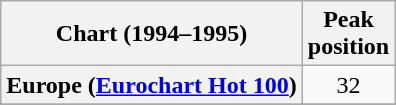<table class="wikitable sortable plainrowheaders" style="text-align:center">
<tr>
<th>Chart (1994–1995)</th>
<th>Peak<br>position</th>
</tr>
<tr>
<th scope="row">Europe (<a href='#'>Eurochart Hot 100</a>)</th>
<td>32</td>
</tr>
<tr>
</tr>
<tr>
</tr>
<tr>
</tr>
</table>
